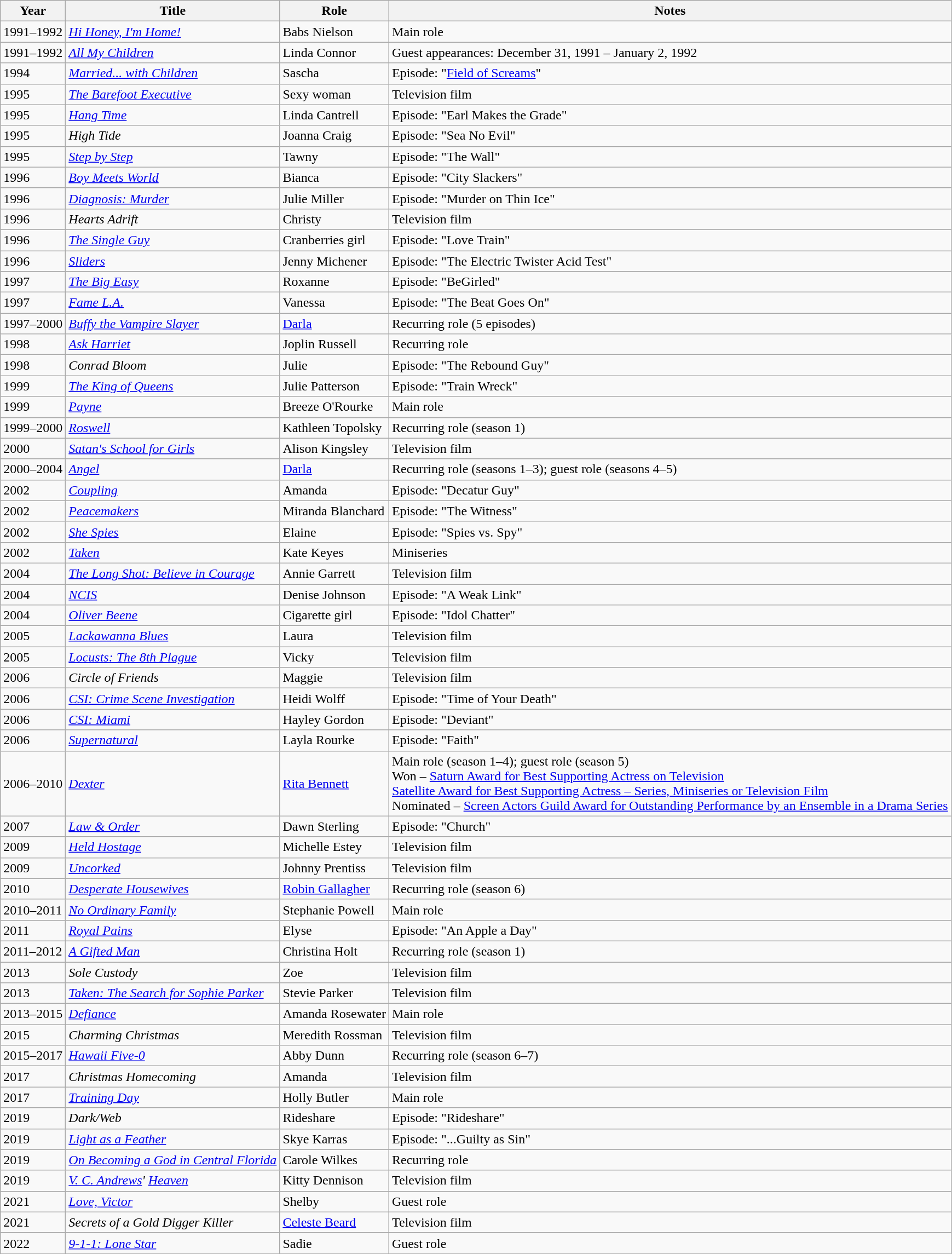<table class="wikitable sortable">
<tr>
<th scope="col">Year</th>
<th scope="col">Title</th>
<th scope="col">Role</th>
<th scope="col" class="unsortable">Notes</th>
</tr>
<tr>
<td>1991–1992</td>
<td><em><a href='#'>Hi Honey, I'm Home!</a></em></td>
<td>Babs Nielson</td>
<td>Main role</td>
</tr>
<tr>
<td>1991–1992</td>
<td><em><a href='#'>All My Children</a></em></td>
<td>Linda Connor</td>
<td>Guest appearances: December 31, 1991 – January 2, 1992</td>
</tr>
<tr>
<td>1994</td>
<td><em><a href='#'>Married... with Children</a></em></td>
<td>Sascha</td>
<td>Episode: "<a href='#'>Field of Screams</a>"</td>
</tr>
<tr>
<td>1995</td>
<td data-sort-value="Barefoot Executive, The"><em><a href='#'>The Barefoot Executive</a></em></td>
<td>Sexy woman</td>
<td>Television film</td>
</tr>
<tr>
<td>1995</td>
<td><em><a href='#'>Hang Time</a></em></td>
<td>Linda Cantrell</td>
<td>Episode: "Earl Makes the Grade"</td>
</tr>
<tr>
<td>1995</td>
<td><em>High Tide</em></td>
<td>Joanna Craig</td>
<td>Episode: "Sea No Evil"</td>
</tr>
<tr>
<td>1995</td>
<td><em><a href='#'>Step by Step</a></em></td>
<td>Tawny</td>
<td>Episode: "The Wall"</td>
</tr>
<tr>
<td>1996</td>
<td><em><a href='#'>Boy Meets World</a></em></td>
<td>Bianca</td>
<td>Episode: "City Slackers"</td>
</tr>
<tr>
<td>1996</td>
<td><em><a href='#'>Diagnosis: Murder</a></em></td>
<td>Julie Miller</td>
<td>Episode: "Murder on Thin Ice"</td>
</tr>
<tr>
<td>1996</td>
<td><em>Hearts Adrift</em></td>
<td>Christy</td>
<td>Television film</td>
</tr>
<tr>
<td>1996</td>
<td data-sort-value="Single Guy, The"><em><a href='#'>The Single Guy</a></em></td>
<td>Cranberries girl</td>
<td>Episode: "Love Train"</td>
</tr>
<tr>
<td>1996</td>
<td><em><a href='#'>Sliders</a></em></td>
<td>Jenny Michener</td>
<td>Episode: "The Electric Twister Acid Test"</td>
</tr>
<tr>
<td>1997</td>
<td data-sort-value="Big Easy, The"><em><a href='#'>The Big Easy</a></em></td>
<td>Roxanne</td>
<td>Episode: "BeGirled"</td>
</tr>
<tr>
<td>1997</td>
<td><em><a href='#'>Fame L.A.</a></em></td>
<td>Vanessa</td>
<td>Episode: "The Beat Goes On"</td>
</tr>
<tr>
<td>1997–2000</td>
<td><em><a href='#'>Buffy the Vampire Slayer</a></em></td>
<td><a href='#'>Darla</a></td>
<td>Recurring role (5 episodes)</td>
</tr>
<tr>
<td>1998</td>
<td><em><a href='#'>Ask Harriet</a></em></td>
<td>Joplin Russell</td>
<td>Recurring role</td>
</tr>
<tr>
<td>1998</td>
<td><em>Conrad Bloom</em></td>
<td>Julie</td>
<td>Episode: "The Rebound Guy"</td>
</tr>
<tr>
<td>1999</td>
<td data-sort-value="King of Queens, The"><em><a href='#'>The King of Queens</a></em></td>
<td>Julie Patterson</td>
<td>Episode: "Train Wreck"</td>
</tr>
<tr>
<td>1999</td>
<td><em><a href='#'>Payne</a></em></td>
<td>Breeze O'Rourke</td>
<td>Main role</td>
</tr>
<tr>
<td>1999–2000</td>
<td><em><a href='#'>Roswell</a></em></td>
<td>Kathleen Topolsky</td>
<td>Recurring role (season 1)</td>
</tr>
<tr>
<td>2000</td>
<td><em><a href='#'>Satan's School for Girls</a></em></td>
<td>Alison Kingsley</td>
<td>Television film</td>
</tr>
<tr>
<td>2000–2004</td>
<td><em><a href='#'>Angel</a></em></td>
<td><a href='#'>Darla</a></td>
<td>Recurring role (seasons 1–3); guest role (seasons 4–5)</td>
</tr>
<tr>
<td>2002</td>
<td><em><a href='#'>Coupling</a></em></td>
<td>Amanda</td>
<td>Episode: "Decatur Guy"</td>
</tr>
<tr>
<td>2002</td>
<td><em><a href='#'>Peacemakers</a></em></td>
<td>Miranda Blanchard</td>
<td>Episode: "The Witness"</td>
</tr>
<tr>
<td>2002</td>
<td><em><a href='#'>She Spies</a></em></td>
<td>Elaine</td>
<td>Episode: "Spies vs. Spy"</td>
</tr>
<tr>
<td>2002</td>
<td><em><a href='#'>Taken</a></em></td>
<td>Kate Keyes</td>
<td>Miniseries</td>
</tr>
<tr>
<td>2004</td>
<td data-sort-value="Long Shot: Believe in Courage, The"><em><a href='#'>The Long Shot: Believe in Courage</a></em></td>
<td>Annie Garrett</td>
<td>Television film</td>
</tr>
<tr>
<td>2004</td>
<td><em><a href='#'>NCIS</a></em></td>
<td>Denise Johnson</td>
<td>Episode: "A Weak Link"</td>
</tr>
<tr>
<td>2004</td>
<td><em><a href='#'>Oliver Beene</a></em></td>
<td>Cigarette girl</td>
<td>Episode: "Idol Chatter"</td>
</tr>
<tr>
<td>2005</td>
<td><em><a href='#'>Lackawanna Blues</a></em></td>
<td>Laura</td>
<td>Television film</td>
</tr>
<tr>
<td>2005</td>
<td><em><a href='#'>Locusts: The 8th Plague</a></em></td>
<td>Vicky</td>
<td>Television film</td>
</tr>
<tr>
<td>2006</td>
<td><em>Circle of Friends</em></td>
<td>Maggie</td>
<td>Television film</td>
</tr>
<tr>
<td>2006</td>
<td><em><a href='#'>CSI: Crime Scene Investigation</a></em></td>
<td>Heidi Wolff</td>
<td>Episode: "Time of Your Death"</td>
</tr>
<tr>
<td>2006</td>
<td><em><a href='#'>CSI: Miami</a></em></td>
<td>Hayley Gordon</td>
<td>Episode: "Deviant"</td>
</tr>
<tr>
<td>2006</td>
<td><em><a href='#'>Supernatural</a></em></td>
<td>Layla Rourke</td>
<td>Episode: "Faith"</td>
</tr>
<tr>
<td>2006–2010</td>
<td><em><a href='#'>Dexter</a></em></td>
<td><a href='#'>Rita Bennett</a></td>
<td>Main role (season 1–4); guest role (season 5)<br>Won – <a href='#'>Saturn Award for Best Supporting Actress on Television</a><br><a href='#'>Satellite Award for Best Supporting Actress – Series, Miniseries or Television Film</a><br>Nominated – <a href='#'>Screen Actors Guild Award for Outstanding Performance by an Ensemble in a Drama Series</a></td>
</tr>
<tr>
<td>2007</td>
<td><em><a href='#'>Law & Order</a></em></td>
<td>Dawn Sterling</td>
<td>Episode: "Church"</td>
</tr>
<tr>
<td>2009</td>
<td><em><a href='#'>Held Hostage</a></em></td>
<td>Michelle Estey</td>
<td>Television film</td>
</tr>
<tr>
<td>2009</td>
<td><em><a href='#'>Uncorked</a></em></td>
<td>Johnny Prentiss</td>
<td>Television film</td>
</tr>
<tr>
<td>2010</td>
<td><em><a href='#'>Desperate Housewives</a></em></td>
<td><a href='#'>Robin Gallagher</a></td>
<td>Recurring role (season 6)</td>
</tr>
<tr>
<td>2010–2011</td>
<td><em><a href='#'>No Ordinary Family</a></em></td>
<td>Stephanie Powell</td>
<td>Main role</td>
</tr>
<tr>
<td>2011</td>
<td><em><a href='#'>Royal Pains</a></em></td>
<td>Elyse</td>
<td>Episode: "An Apple a Day"</td>
</tr>
<tr>
<td>2011–2012</td>
<td data-sort-value="Gifted Man, A"><em><a href='#'>A Gifted Man</a></em></td>
<td>Christina Holt</td>
<td>Recurring role (season 1)</td>
</tr>
<tr>
<td>2013</td>
<td><em>Sole Custody</em></td>
<td>Zoe</td>
<td>Television film</td>
</tr>
<tr>
<td>2013</td>
<td><em><a href='#'>Taken: The Search for Sophie Parker</a></em></td>
<td>Stevie Parker</td>
<td>Television film</td>
</tr>
<tr>
<td>2013–2015</td>
<td><em><a href='#'>Defiance</a></em></td>
<td>Amanda Rosewater</td>
<td>Main role</td>
</tr>
<tr>
<td>2015</td>
<td><em>Charming Christmas</em></td>
<td>Meredith Rossman</td>
<td>Television film</td>
</tr>
<tr>
<td>2015–2017</td>
<td><em><a href='#'>Hawaii Five-0</a></em></td>
<td>Abby Dunn</td>
<td>Recurring role (season 6–7)</td>
</tr>
<tr>
<td>2017</td>
<td><em>Christmas Homecoming</em></td>
<td>Amanda</td>
<td>Television film</td>
</tr>
<tr>
<td>2017</td>
<td><em><a href='#'>Training Day</a></em></td>
<td>Holly Butler</td>
<td>Main role</td>
</tr>
<tr>
<td>2019</td>
<td><em>Dark/Web</em></td>
<td>Rideshare</td>
<td>Episode: "Rideshare"</td>
</tr>
<tr>
<td>2019</td>
<td><em><a href='#'>Light as a Feather</a></em></td>
<td>Skye Karras</td>
<td>Episode: "...Guilty as Sin"</td>
</tr>
<tr>
<td>2019</td>
<td><em><a href='#'>On Becoming a God in Central Florida</a></em></td>
<td>Carole Wilkes</td>
<td>Recurring role</td>
</tr>
<tr>
<td>2019</td>
<td><em><a href='#'>V. C. Andrews</a>' <a href='#'>Heaven</a></em></td>
<td>Kitty Dennison</td>
<td>Television film</td>
</tr>
<tr>
<td>2021</td>
<td><em><a href='#'>Love, Victor</a></em></td>
<td>Shelby</td>
<td>Guest role</td>
</tr>
<tr>
<td>2021</td>
<td><em>Secrets of a Gold Digger Killer</em></td>
<td><a href='#'>Celeste Beard</a></td>
<td>Television film</td>
</tr>
<tr>
<td>2022</td>
<td><em><a href='#'>9-1-1: Lone Star</a></em></td>
<td>Sadie</td>
<td>Guest role</td>
</tr>
</table>
